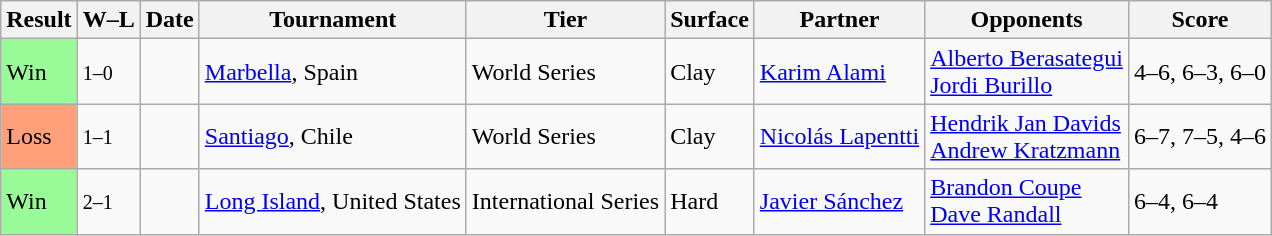<table class="sortable wikitable">
<tr>
<th>Result</th>
<th class="unsortable">W–L</th>
<th>Date</th>
<th>Tournament</th>
<th>Tier</th>
<th>Surface</th>
<th>Partner</th>
<th>Opponents</th>
<th class="unsortable">Score</th>
</tr>
<tr>
<td style="background:#98fb98;">Win</td>
<td><small>1–0</small></td>
<td><a href='#'></a></td>
<td><a href='#'>Marbella</a>, Spain</td>
<td>World Series</td>
<td>Clay</td>
<td> <a href='#'>Karim Alami</a></td>
<td> <a href='#'>Alberto Berasategui</a> <br>  <a href='#'>Jordi Burillo</a></td>
<td>4–6, 6–3, 6–0</td>
</tr>
<tr>
<td style="background:#ffa07a;">Loss</td>
<td><small>1–1</small></td>
<td><a href='#'></a></td>
<td><a href='#'>Santiago</a>, Chile</td>
<td>World Series</td>
<td>Clay</td>
<td> <a href='#'>Nicolás Lapentti</a></td>
<td> <a href='#'>Hendrik Jan Davids</a> <br>  <a href='#'>Andrew Kratzmann</a></td>
<td>6–7, 7–5, 4–6</td>
</tr>
<tr>
<td style="background:#98fb98;">Win</td>
<td><small>2–1</small></td>
<td><a href='#'></a></td>
<td><a href='#'>Long Island</a>, United States</td>
<td>International Series</td>
<td>Hard</td>
<td> <a href='#'>Javier Sánchez</a></td>
<td> <a href='#'>Brandon Coupe</a> <br>  <a href='#'>Dave Randall</a></td>
<td>6–4, 6–4</td>
</tr>
</table>
